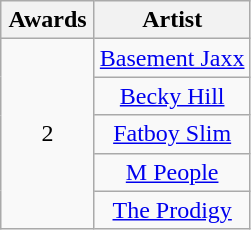<table class="wikitable" rowspan="2" style="text-align:center;">
<tr>
<th scope="col" style="width:55px;">Awards</th>
<th scope="col" style="text-align:center;">Artist</th>
</tr>
<tr>
<td rowspan="5">2</td>
<td><a href='#'>Basement Jaxx</a></td>
</tr>
<tr>
<td><a href='#'>Becky Hill</a></td>
</tr>
<tr>
<td><a href='#'>Fatboy Slim</a></td>
</tr>
<tr>
<td><a href='#'>M People</a></td>
</tr>
<tr>
<td><a href='#'>The Prodigy</a></td>
</tr>
</table>
